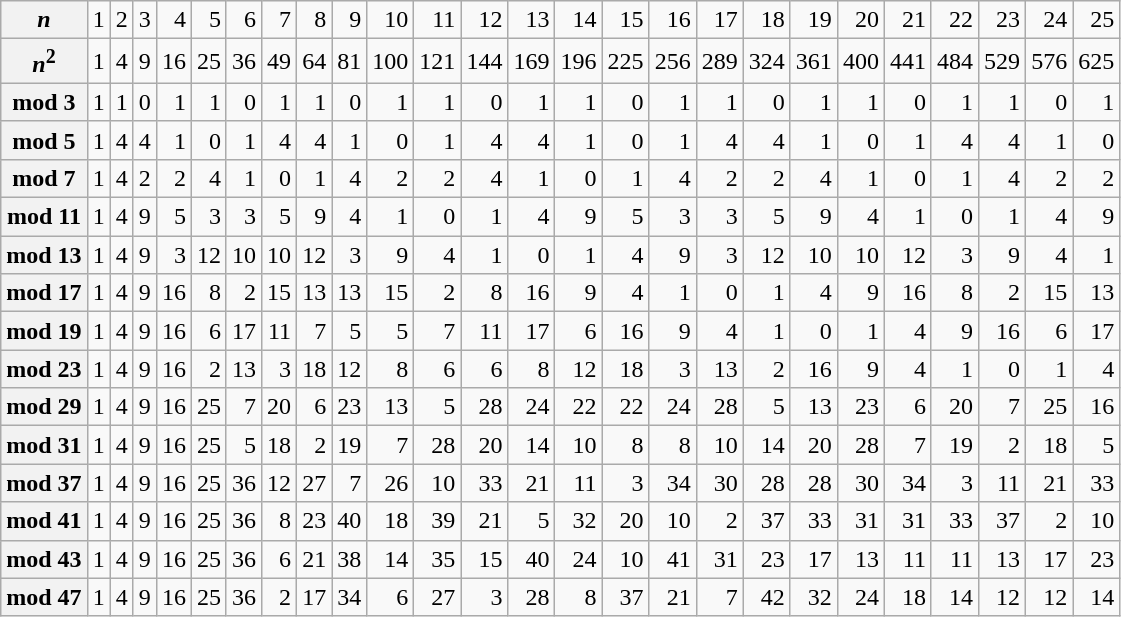<table class="wikitable" style="text-align:right;" cellpadding="2">
<tr>
<th><em>n</em></th>
<td>1</td>
<td>2</td>
<td>3</td>
<td>4</td>
<td>5</td>
<td>6</td>
<td>7</td>
<td>8</td>
<td>9</td>
<td>10</td>
<td>11</td>
<td>12</td>
<td>13</td>
<td>14</td>
<td>15</td>
<td>16</td>
<td>17</td>
<td>18</td>
<td>19</td>
<td>20</td>
<td>21</td>
<td>22</td>
<td>23</td>
<td>24</td>
<td>25</td>
</tr>
<tr>
<th><em>n</em><sup>2</sup></th>
<td>1</td>
<td>4</td>
<td>9</td>
<td>16</td>
<td>25</td>
<td>36</td>
<td>49</td>
<td>64</td>
<td>81</td>
<td>100</td>
<td>121</td>
<td>144</td>
<td>169</td>
<td>196</td>
<td>225</td>
<td>256</td>
<td>289</td>
<td>324</td>
<td>361</td>
<td>400</td>
<td>441</td>
<td>484</td>
<td>529</td>
<td>576</td>
<td>625</td>
</tr>
<tr>
<th>mod 3</th>
<td>1</td>
<td>1</td>
<td>0</td>
<td>1</td>
<td>1</td>
<td>0</td>
<td>1</td>
<td>1</td>
<td>0</td>
<td>1</td>
<td>1</td>
<td>0</td>
<td>1</td>
<td>1</td>
<td>0</td>
<td>1</td>
<td>1</td>
<td>0</td>
<td>1</td>
<td>1</td>
<td>0</td>
<td>1</td>
<td>1</td>
<td>0</td>
<td>1</td>
</tr>
<tr>
<th>mod 5</th>
<td>1</td>
<td>4</td>
<td>4</td>
<td>1</td>
<td>0</td>
<td>1</td>
<td>4</td>
<td>4</td>
<td>1</td>
<td>0</td>
<td>1</td>
<td>4</td>
<td>4</td>
<td>1</td>
<td>0</td>
<td>1</td>
<td>4</td>
<td>4</td>
<td>1</td>
<td>0</td>
<td>1</td>
<td>4</td>
<td>4</td>
<td>1</td>
<td>0</td>
</tr>
<tr>
<th>mod 7</th>
<td>1</td>
<td>4</td>
<td>2</td>
<td>2</td>
<td>4</td>
<td>1</td>
<td>0</td>
<td>1</td>
<td>4</td>
<td>2</td>
<td>2</td>
<td>4</td>
<td>1</td>
<td>0</td>
<td>1</td>
<td>4</td>
<td>2</td>
<td>2</td>
<td>4</td>
<td>1</td>
<td>0</td>
<td>1</td>
<td>4</td>
<td>2</td>
<td>2</td>
</tr>
<tr>
<th>mod 11</th>
<td>1</td>
<td>4</td>
<td>9</td>
<td>5</td>
<td>3</td>
<td>3</td>
<td>5</td>
<td>9</td>
<td>4</td>
<td>1</td>
<td>0</td>
<td>1</td>
<td>4</td>
<td>9</td>
<td>5</td>
<td>3</td>
<td>3</td>
<td>5</td>
<td>9</td>
<td>4</td>
<td>1</td>
<td>0</td>
<td>1</td>
<td>4</td>
<td>9</td>
</tr>
<tr>
<th>mod 13</th>
<td>1</td>
<td>4</td>
<td>9</td>
<td>3</td>
<td>12</td>
<td>10</td>
<td>10</td>
<td>12</td>
<td>3</td>
<td>9</td>
<td>4</td>
<td>1</td>
<td>0</td>
<td>1</td>
<td>4</td>
<td>9</td>
<td>3</td>
<td>12</td>
<td>10</td>
<td>10</td>
<td>12</td>
<td>3</td>
<td>9</td>
<td>4</td>
<td>1</td>
</tr>
<tr>
<th>mod 17</th>
<td>1</td>
<td>4</td>
<td>9</td>
<td>16</td>
<td>8</td>
<td>2</td>
<td>15</td>
<td>13</td>
<td>13</td>
<td>15</td>
<td>2</td>
<td>8</td>
<td>16</td>
<td>9</td>
<td>4</td>
<td>1</td>
<td>0</td>
<td>1</td>
<td>4</td>
<td>9</td>
<td>16</td>
<td>8</td>
<td>2</td>
<td>15</td>
<td>13</td>
</tr>
<tr>
<th>mod 19</th>
<td>1</td>
<td>4</td>
<td>9</td>
<td>16</td>
<td>6</td>
<td>17</td>
<td>11</td>
<td>7</td>
<td>5</td>
<td>5</td>
<td>7</td>
<td>11</td>
<td>17</td>
<td>6</td>
<td>16</td>
<td>9</td>
<td>4</td>
<td>1</td>
<td>0</td>
<td>1</td>
<td>4</td>
<td>9</td>
<td>16</td>
<td>6</td>
<td>17</td>
</tr>
<tr>
<th>mod 23</th>
<td>1</td>
<td>4</td>
<td>9</td>
<td>16</td>
<td>2</td>
<td>13</td>
<td>3</td>
<td>18</td>
<td>12</td>
<td>8</td>
<td>6</td>
<td>6</td>
<td>8</td>
<td>12</td>
<td>18</td>
<td>3</td>
<td>13</td>
<td>2</td>
<td>16</td>
<td>9</td>
<td>4</td>
<td>1</td>
<td>0</td>
<td>1</td>
<td>4</td>
</tr>
<tr>
<th>mod 29</th>
<td>1</td>
<td>4</td>
<td>9</td>
<td>16</td>
<td>25</td>
<td>7</td>
<td>20</td>
<td>6</td>
<td>23</td>
<td>13</td>
<td>5</td>
<td>28</td>
<td>24</td>
<td>22</td>
<td>22</td>
<td>24</td>
<td>28</td>
<td>5</td>
<td>13</td>
<td>23</td>
<td>6</td>
<td>20</td>
<td>7</td>
<td>25</td>
<td>16</td>
</tr>
<tr>
<th>mod 31</th>
<td>1</td>
<td>4</td>
<td>9</td>
<td>16</td>
<td>25</td>
<td>5</td>
<td>18</td>
<td>2</td>
<td>19</td>
<td>7</td>
<td>28</td>
<td>20</td>
<td>14</td>
<td>10</td>
<td>8</td>
<td>8</td>
<td>10</td>
<td>14</td>
<td>20</td>
<td>28</td>
<td>7</td>
<td>19</td>
<td>2</td>
<td>18</td>
<td>5</td>
</tr>
<tr>
<th>mod 37</th>
<td>1</td>
<td>4</td>
<td>9</td>
<td>16</td>
<td>25</td>
<td>36</td>
<td>12</td>
<td>27</td>
<td>7</td>
<td>26</td>
<td>10</td>
<td>33</td>
<td>21</td>
<td>11</td>
<td>3</td>
<td>34</td>
<td>30</td>
<td>28</td>
<td>28</td>
<td>30</td>
<td>34</td>
<td>3</td>
<td>11</td>
<td>21</td>
<td>33</td>
</tr>
<tr>
<th>mod 41</th>
<td>1</td>
<td>4</td>
<td>9</td>
<td>16</td>
<td>25</td>
<td>36</td>
<td>8</td>
<td>23</td>
<td>40</td>
<td>18</td>
<td>39</td>
<td>21</td>
<td>5</td>
<td>32</td>
<td>20</td>
<td>10</td>
<td>2</td>
<td>37</td>
<td>33</td>
<td>31</td>
<td>31</td>
<td>33</td>
<td>37</td>
<td>2</td>
<td>10</td>
</tr>
<tr>
<th>mod 43</th>
<td>1</td>
<td>4</td>
<td>9</td>
<td>16</td>
<td>25</td>
<td>36</td>
<td>6</td>
<td>21</td>
<td>38</td>
<td>14</td>
<td>35</td>
<td>15</td>
<td>40</td>
<td>24</td>
<td>10</td>
<td>41</td>
<td>31</td>
<td>23</td>
<td>17</td>
<td>13</td>
<td>11</td>
<td>11</td>
<td>13</td>
<td>17</td>
<td>23</td>
</tr>
<tr>
<th>mod 47</th>
<td>1</td>
<td>4</td>
<td>9</td>
<td>16</td>
<td>25</td>
<td>36</td>
<td>2</td>
<td>17</td>
<td>34</td>
<td>6</td>
<td>27</td>
<td>3</td>
<td>28</td>
<td>8</td>
<td>37</td>
<td>21</td>
<td>7</td>
<td>42</td>
<td>32</td>
<td>24</td>
<td>18</td>
<td>14</td>
<td>12</td>
<td>12</td>
<td>14</td>
</tr>
</table>
